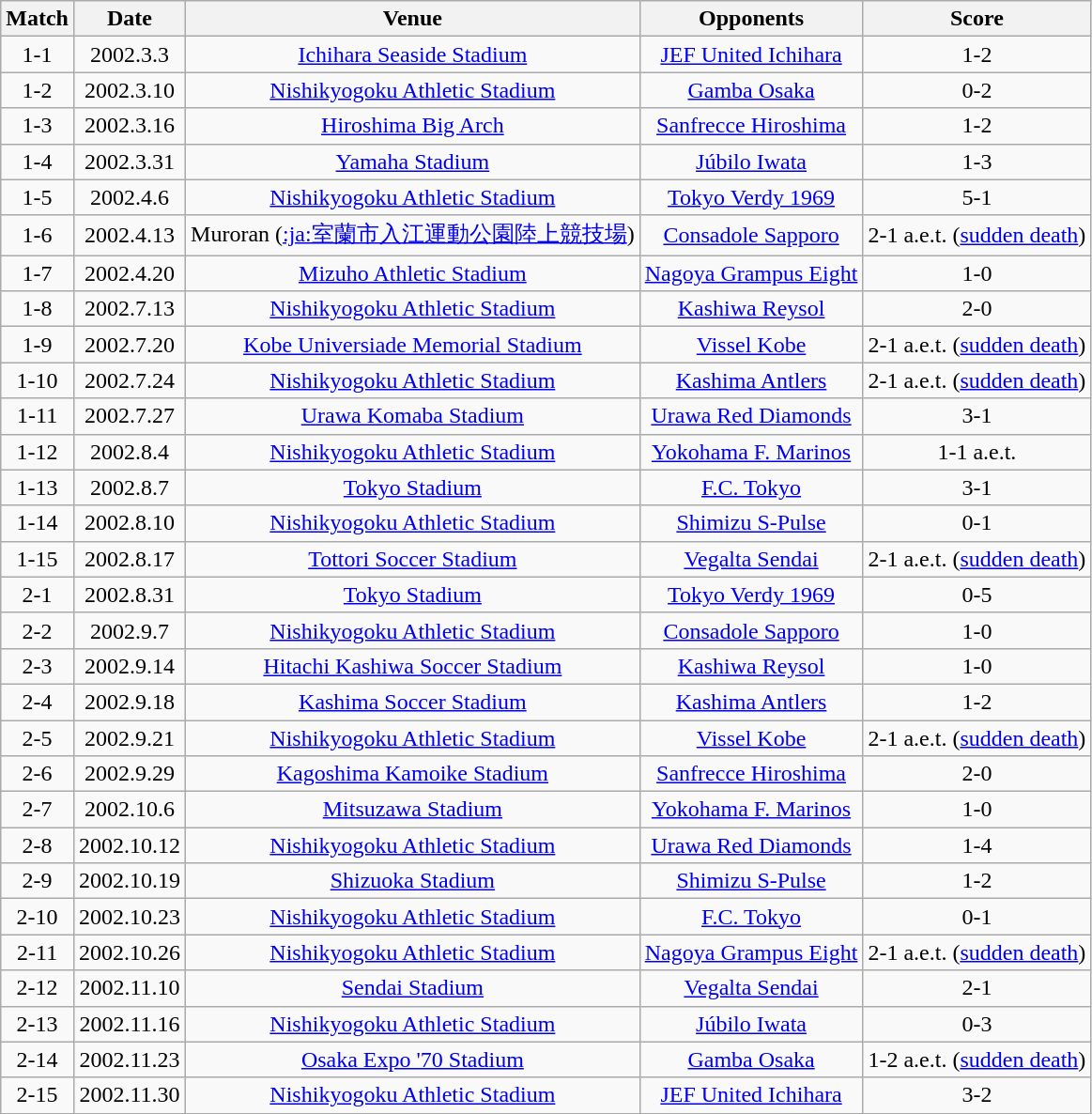<table class="wikitable" style="text-align:center;">
<tr>
<th>Match</th>
<th>Date</th>
<th>Venue</th>
<th>Opponents</th>
<th>Score</th>
</tr>
<tr>
<td>1-1</td>
<td>2002.3.3</td>
<td><a href='#'>Ichihara Seaside Stadium</a></td>
<td><a href='#'>JEF United Ichihara</a></td>
<td>1-2</td>
</tr>
<tr>
<td>1-2</td>
<td>2002.3.10</td>
<td><a href='#'>Nishikyogoku Athletic Stadium</a></td>
<td><a href='#'>Gamba Osaka</a></td>
<td>0-2</td>
</tr>
<tr>
<td>1-3</td>
<td>2002.3.16</td>
<td><a href='#'>Hiroshima Big Arch</a></td>
<td><a href='#'>Sanfrecce Hiroshima</a></td>
<td>1-2</td>
</tr>
<tr>
<td>1-4</td>
<td>2002.3.31</td>
<td><a href='#'>Yamaha Stadium</a></td>
<td><a href='#'>Júbilo Iwata</a></td>
<td>1-3</td>
</tr>
<tr>
<td>1-5</td>
<td>2002.4.6</td>
<td><a href='#'>Nishikyogoku Athletic Stadium</a></td>
<td><a href='#'>Tokyo Verdy 1969</a></td>
<td>5-1</td>
</tr>
<tr>
<td>1-6</td>
<td>2002.4.13</td>
<td>Muroran (<a href='#'>:ja:室蘭市入江運動公園陸上競技場</a>)</td>
<td><a href='#'>Consadole Sapporo</a></td>
<td>2-1 a.e.t. (<a href='#'>sudden death</a>)</td>
</tr>
<tr>
<td>1-7</td>
<td>2002.4.20</td>
<td><a href='#'>Mizuho Athletic Stadium</a></td>
<td><a href='#'>Nagoya Grampus Eight</a></td>
<td>1-0</td>
</tr>
<tr>
<td>1-8</td>
<td>2002.7.13</td>
<td><a href='#'>Nishikyogoku Athletic Stadium</a></td>
<td><a href='#'>Kashiwa Reysol</a></td>
<td>2-0</td>
</tr>
<tr>
<td>1-9</td>
<td>2002.7.20</td>
<td><a href='#'>Kobe Universiade Memorial Stadium</a></td>
<td><a href='#'>Vissel Kobe</a></td>
<td>2-1 a.e.t. (<a href='#'>sudden death</a>)</td>
</tr>
<tr>
<td>1-10</td>
<td>2002.7.24</td>
<td><a href='#'>Nishikyogoku Athletic Stadium</a></td>
<td><a href='#'>Kashima Antlers</a></td>
<td>2-1 a.e.t. (<a href='#'>sudden death</a>)</td>
</tr>
<tr>
<td>1-11</td>
<td>2002.7.27</td>
<td><a href='#'>Urawa Komaba Stadium</a></td>
<td><a href='#'>Urawa Red Diamonds</a></td>
<td>3-1</td>
</tr>
<tr>
<td>1-12</td>
<td>2002.8.4</td>
<td><a href='#'>Nishikyogoku Athletic Stadium</a></td>
<td><a href='#'>Yokohama F. Marinos</a></td>
<td>1-1 a.e.t.</td>
</tr>
<tr>
<td>1-13</td>
<td>2002.8.7</td>
<td><a href='#'>Tokyo Stadium</a></td>
<td><a href='#'>F.C. Tokyo</a></td>
<td>3-1</td>
</tr>
<tr>
<td>1-14</td>
<td>2002.8.10</td>
<td><a href='#'>Nishikyogoku Athletic Stadium</a></td>
<td><a href='#'>Shimizu S-Pulse</a></td>
<td>0-1</td>
</tr>
<tr>
<td>1-15</td>
<td>2002.8.17</td>
<td><a href='#'>Tottori Soccer Stadium</a></td>
<td><a href='#'>Vegalta Sendai</a></td>
<td>2-1 a.e.t. (<a href='#'>sudden death</a>)</td>
</tr>
<tr>
<td>2-1</td>
<td>2002.8.31</td>
<td><a href='#'>Tokyo Stadium</a></td>
<td><a href='#'>Tokyo Verdy 1969</a></td>
<td>0-5</td>
</tr>
<tr>
<td>2-2</td>
<td>2002.9.7</td>
<td><a href='#'>Nishikyogoku Athletic Stadium</a></td>
<td><a href='#'>Consadole Sapporo</a></td>
<td>1-0</td>
</tr>
<tr>
<td>2-3</td>
<td>2002.9.14</td>
<td><a href='#'>Hitachi Kashiwa Soccer Stadium</a></td>
<td><a href='#'>Kashiwa Reysol</a></td>
<td>1-0</td>
</tr>
<tr>
<td>2-4</td>
<td>2002.9.18</td>
<td><a href='#'>Kashima Soccer Stadium</a></td>
<td><a href='#'>Kashima Antlers</a></td>
<td>1-2</td>
</tr>
<tr>
<td>2-5</td>
<td>2002.9.21</td>
<td><a href='#'>Nishikyogoku Athletic Stadium</a></td>
<td><a href='#'>Vissel Kobe</a></td>
<td>2-1 a.e.t. (<a href='#'>sudden death</a>)</td>
</tr>
<tr>
<td>2-6</td>
<td>2002.9.29</td>
<td><a href='#'>Kagoshima Kamoike Stadium</a></td>
<td><a href='#'>Sanfrecce Hiroshima</a></td>
<td>2-0</td>
</tr>
<tr>
<td>2-7</td>
<td>2002.10.6</td>
<td><a href='#'>Mitsuzawa Stadium</a></td>
<td><a href='#'>Yokohama F. Marinos</a></td>
<td>1-0</td>
</tr>
<tr>
<td>2-8</td>
<td>2002.10.12</td>
<td><a href='#'>Nishikyogoku Athletic Stadium</a></td>
<td><a href='#'>Urawa Red Diamonds</a></td>
<td>1-4</td>
</tr>
<tr>
<td>2-9</td>
<td>2002.10.19</td>
<td><a href='#'>Shizuoka Stadium</a></td>
<td><a href='#'>Shimizu S-Pulse</a></td>
<td>1-2</td>
</tr>
<tr>
<td>2-10</td>
<td>2002.10.23</td>
<td><a href='#'>Nishikyogoku Athletic Stadium</a></td>
<td><a href='#'>F.C. Tokyo</a></td>
<td>0-1</td>
</tr>
<tr>
<td>2-11</td>
<td>2002.10.26</td>
<td><a href='#'>Nishikyogoku Athletic Stadium</a></td>
<td><a href='#'>Nagoya Grampus Eight</a></td>
<td>2-1 a.e.t. (<a href='#'>sudden death</a>)</td>
</tr>
<tr>
<td>2-12</td>
<td>2002.11.10</td>
<td><a href='#'>Sendai Stadium</a></td>
<td><a href='#'>Vegalta Sendai</a></td>
<td>2-1</td>
</tr>
<tr>
<td>2-13</td>
<td>2002.11.16</td>
<td><a href='#'>Nishikyogoku Athletic Stadium</a></td>
<td><a href='#'>Júbilo Iwata</a></td>
<td>0-3</td>
</tr>
<tr>
<td>2-14</td>
<td>2002.11.23</td>
<td><a href='#'>Osaka Expo '70 Stadium</a></td>
<td><a href='#'>Gamba Osaka</a></td>
<td>1-2 a.e.t. (<a href='#'>sudden death</a>)</td>
</tr>
<tr>
<td>2-15</td>
<td>2002.11.30</td>
<td><a href='#'>Nishikyogoku Athletic Stadium</a></td>
<td><a href='#'>JEF United Ichihara</a></td>
<td>3-2</td>
</tr>
</table>
